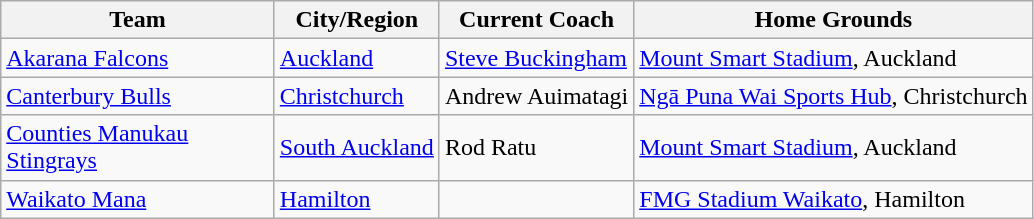<table class="wikitable sortable">
<tr>
<th width="175">Team</th>
<th>City/Region</th>
<th>Current Coach</th>
<th>Home Grounds</th>
</tr>
<tr>
<td> <a href='#'>Akarana Falcons</a></td>
<td><a href='#'>Auckland</a></td>
<td><a href='#'>Steve Buckingham</a></td>
<td><a href='#'>Mount Smart Stadium</a>, Auckland</td>
</tr>
<tr>
<td> <a href='#'>Canterbury Bulls</a></td>
<td><a href='#'>Christchurch</a></td>
<td>Andrew Auimatagi</td>
<td><a href='#'>Ngā Puna Wai Sports Hub</a>, Christchurch</td>
</tr>
<tr>
<td> <a href='#'>Counties Manukau Stingrays</a></td>
<td><a href='#'>South Auckland</a></td>
<td>Rod Ratu</td>
<td><a href='#'>Mount Smart Stadium</a>, Auckland</td>
</tr>
<tr>
<td> <a href='#'>Waikato Mana</a></td>
<td><a href='#'>Hamilton</a></td>
<td></td>
<td><a href='#'>FMG Stadium Waikato</a>, Hamilton</td>
</tr>
</table>
